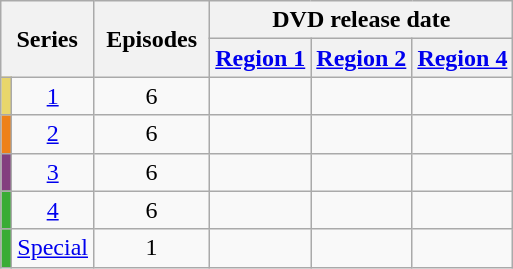<table class="wikitable plainrowheaders" style="text-align:center">
<tr>
<th scope="col" style="padding:0 8px;" colspan="2" rowspan="2">Series</th>
<th scope="col" style="padding:0 8px;" rowspan="2">Episodes</th>
<th scope="col" colspan="4">DVD release date</th>
</tr>
<tr>
<th scope="col"><a href='#'>Region 1</a></th>
<th scope="col"><a href='#'>Region 2</a></th>
<th scope="col"><a href='#'>Region 4</a></th>
</tr>
<tr>
<td scope="row" style="background-color: #E9D66B;"></td>
<td><a href='#'>1</a></td>
<td>6</td>
<td></td>
<td></td>
<td style="padding: 0px 8px"></td>
</tr>
<tr>
<td scope="row" style="background-color: #ee8118;"></td>
<td><a href='#'>2</a></td>
<td>6</td>
<td></td>
<td></td>
<td></td>
</tr>
<tr>
<td scope="row" style="background-color: #833F7F;"></td>
<td><a href='#'>3</a></td>
<td>6</td>
<td style="padding: 0px 8px"></td>
<td></td>
<td></td>
</tr>
<tr>
<td scope="row" style="background-color: #39AC35;"></td>
<td><a href='#'>4</a></td>
<td>6</td>
<td></td>
<td style="padding: 0px 8px"></td>
<td></td>
</tr>
<tr>
<td scope="row" style="background-color: #39AC35;"></td>
<td><a href='#'>Special</a></td>
<td>1</td>
<td></td>
<td></td>
<td></td>
</tr>
</table>
